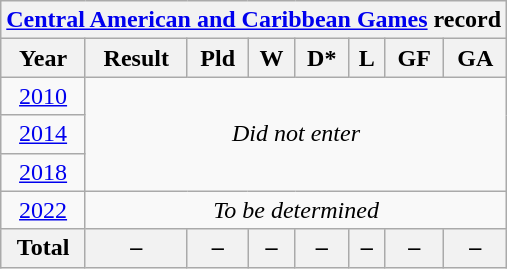<table class="wikitable" style="text-align: center;">
<tr>
<th colspan=8><a href='#'>Central American and Caribbean Games</a> record</th>
</tr>
<tr>
<th>Year</th>
<th>Result</th>
<th>Pld</th>
<th>W</th>
<th>D*</th>
<th>L</th>
<th>GF</th>
<th>GA</th>
</tr>
<tr>
<td> <a href='#'>2010</a></td>
<td colspan=8 rowspan=3><em>Did not enter</em></td>
</tr>
<tr>
<td> <a href='#'>2014</a></td>
</tr>
<tr>
<td> <a href='#'>2018</a></td>
</tr>
<tr>
<td> <a href='#'>2022</a></td>
<td colspan=8><em>To be determined</em></td>
</tr>
<tr>
<th>Total</th>
<th>–</th>
<th>–</th>
<th>–</th>
<th>–</th>
<th>–</th>
<th>–</th>
<th>–</th>
</tr>
</table>
